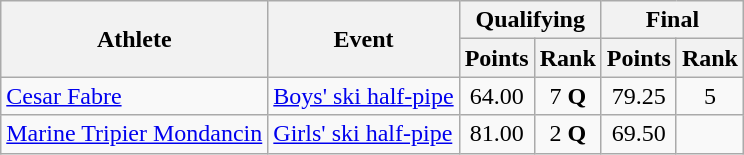<table class="wikitable">
<tr>
<th rowspan="2">Athlete</th>
<th rowspan="2">Event</th>
<th colspan="2">Qualifying</th>
<th colspan="2">Final</th>
</tr>
<tr>
<th>Points</th>
<th>Rank</th>
<th>Points</th>
<th>Rank</th>
</tr>
<tr>
<td><a href='#'>Cesar Fabre</a></td>
<td><a href='#'>Boys' ski half-pipe</a></td>
<td align="center">64.00</td>
<td align="center">7 <strong>Q</strong></td>
<td align="center">79.25</td>
<td align="center">5</td>
</tr>
<tr>
<td><a href='#'>Marine Tripier Mondancin</a></td>
<td><a href='#'>Girls' ski half-pipe</a></td>
<td align="center">81.00</td>
<td align="center">2 <strong>Q</strong></td>
<td align="center">69.50</td>
<td align="center"></td>
</tr>
</table>
